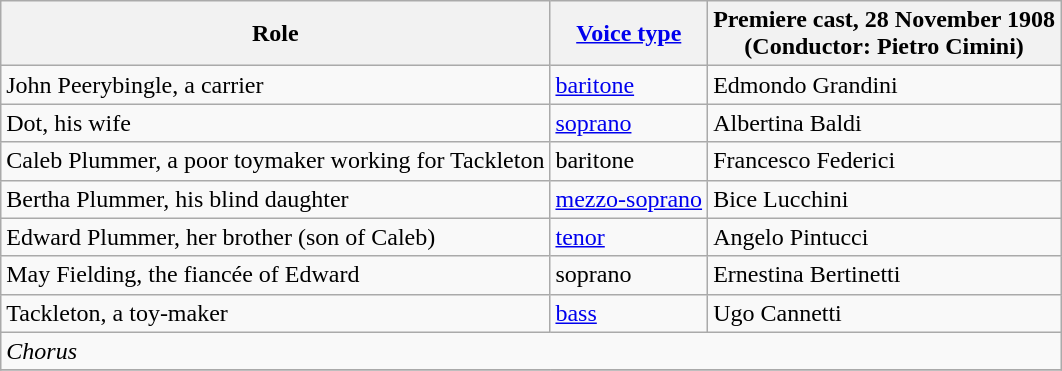<table class="wikitable">
<tr>
<th>Role</th>
<th><a href='#'>Voice type</a></th>
<th>Premiere cast, 28 November 1908<br>(Conductor: Pietro Cimini)</th>
</tr>
<tr>
<td>John Peerybingle, a carrier</td>
<td><a href='#'>baritone</a></td>
<td>Edmondo Grandini</td>
</tr>
<tr>
<td>Dot, his wife</td>
<td><a href='#'>soprano</a></td>
<td>Albertina Baldi</td>
</tr>
<tr>
<td>Caleb Plummer, a poor toymaker working for Tackleton</td>
<td>baritone</td>
<td>Francesco Federici</td>
</tr>
<tr>
<td>Bertha Plummer, his blind daughter</td>
<td><a href='#'>mezzo-soprano</a></td>
<td>Bice Lucchini</td>
</tr>
<tr>
<td>Edward Plummer, her brother (son of Caleb)</td>
<td><a href='#'>tenor</a></td>
<td>Angelo Pintucci</td>
</tr>
<tr>
<td>May Fielding, the fiancée of Edward</td>
<td>soprano</td>
<td>Ernestina Bertinetti</td>
</tr>
<tr>
<td>Tackleton, a toy-maker</td>
<td><a href='#'>bass</a></td>
<td>Ugo Cannetti</td>
</tr>
<tr>
<td colspan="3"><em>Chorus</em></td>
</tr>
<tr>
</tr>
</table>
